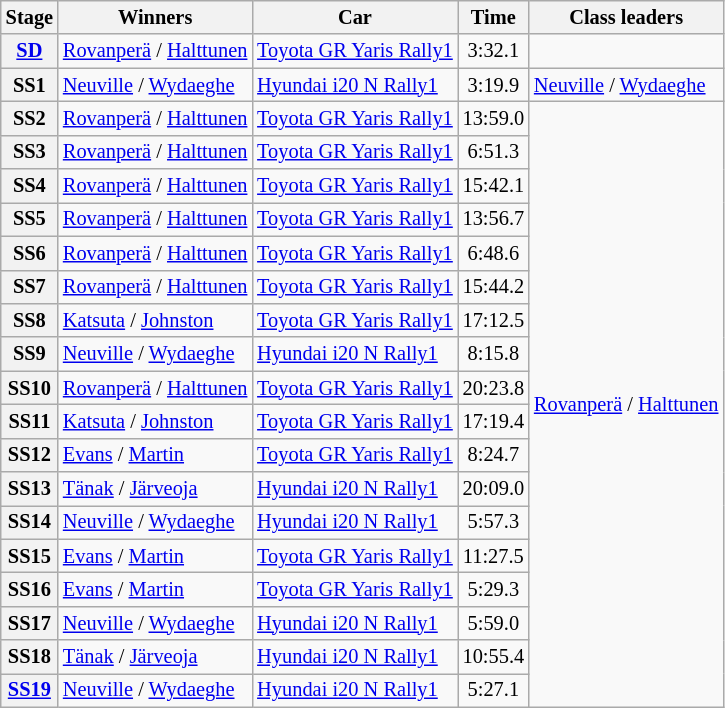<table class="wikitable" style="font-size:85%">
<tr>
<th>Stage</th>
<th>Winners</th>
<th>Car</th>
<th>Time</th>
<th>Class leaders</th>
</tr>
<tr>
<th><a href='#'>SD</a></th>
<td><a href='#'>Rovanperä</a> / <a href='#'>Halttunen</a></td>
<td><a href='#'>Toyota GR Yaris Rally1</a></td>
<td align="center">3:32.1</td>
<td></td>
</tr>
<tr>
<th>SS1</th>
<td><a href='#'>Neuville</a> / <a href='#'>Wydaeghe</a></td>
<td><a href='#'>Hyundai i20 N Rally1</a></td>
<td align="center">3:19.9</td>
<td><a href='#'>Neuville</a> / <a href='#'>Wydaeghe</a></td>
</tr>
<tr>
<th>SS2</th>
<td><a href='#'>Rovanperä</a> / <a href='#'>Halttunen</a></td>
<td><a href='#'>Toyota GR Yaris Rally1</a></td>
<td align="center">13:59.0</td>
<td rowspan="18"><a href='#'>Rovanperä</a> / <a href='#'>Halttunen</a></td>
</tr>
<tr>
<th>SS3</th>
<td><a href='#'>Rovanperä</a> / <a href='#'>Halttunen</a></td>
<td><a href='#'>Toyota GR Yaris Rally1</a></td>
<td align="center">6:51.3</td>
</tr>
<tr>
<th>SS4</th>
<td><a href='#'>Rovanperä</a> / <a href='#'>Halttunen</a></td>
<td><a href='#'>Toyota GR Yaris Rally1</a></td>
<td align="center">15:42.1</td>
</tr>
<tr>
<th>SS5</th>
<td><a href='#'>Rovanperä</a> / <a href='#'>Halttunen</a></td>
<td><a href='#'>Toyota GR Yaris Rally1</a></td>
<td align="center">13:56.7</td>
</tr>
<tr>
<th>SS6</th>
<td><a href='#'>Rovanperä</a> / <a href='#'>Halttunen</a></td>
<td><a href='#'>Toyota GR Yaris Rally1</a></td>
<td align="center">6:48.6</td>
</tr>
<tr>
<th>SS7</th>
<td><a href='#'>Rovanperä</a> / <a href='#'>Halttunen</a></td>
<td><a href='#'>Toyota GR Yaris Rally1</a></td>
<td align="center">15:44.2</td>
</tr>
<tr>
<th>SS8</th>
<td><a href='#'>Katsuta</a> / <a href='#'>Johnston</a></td>
<td><a href='#'>Toyota GR Yaris Rally1</a></td>
<td align="center">17:12.5</td>
</tr>
<tr>
<th>SS9</th>
<td><a href='#'>Neuville</a> / <a href='#'>Wydaeghe</a></td>
<td><a href='#'>Hyundai i20 N Rally1</a></td>
<td align="center">8:15.8</td>
</tr>
<tr>
<th>SS10</th>
<td><a href='#'>Rovanperä</a> / <a href='#'>Halttunen</a></td>
<td><a href='#'>Toyota GR Yaris Rally1</a></td>
<td align="center">20:23.8</td>
</tr>
<tr>
<th>SS11</th>
<td><a href='#'>Katsuta</a> / <a href='#'>Johnston</a></td>
<td><a href='#'>Toyota GR Yaris Rally1</a></td>
<td align="center">17:19.4</td>
</tr>
<tr>
<th>SS12</th>
<td><a href='#'>Evans</a> / <a href='#'>Martin</a></td>
<td><a href='#'>Toyota GR Yaris Rally1</a></td>
<td align="center">8:24.7</td>
</tr>
<tr>
<th>SS13</th>
<td><a href='#'>Tänak</a> / <a href='#'>Järveoja</a></td>
<td><a href='#'>Hyundai i20 N Rally1</a></td>
<td align="center">20:09.0</td>
</tr>
<tr>
<th>SS14</th>
<td><a href='#'>Neuville</a> / <a href='#'>Wydaeghe</a></td>
<td><a href='#'>Hyundai i20 N Rally1</a></td>
<td align="center">5:57.3</td>
</tr>
<tr>
<th>SS15</th>
<td><a href='#'>Evans</a> / <a href='#'>Martin</a></td>
<td><a href='#'>Toyota GR Yaris Rally1</a></td>
<td align="center">11:27.5</td>
</tr>
<tr>
<th>SS16</th>
<td><a href='#'>Evans</a> / <a href='#'>Martin</a></td>
<td><a href='#'>Toyota GR Yaris Rally1</a></td>
<td align="center">5:29.3</td>
</tr>
<tr>
<th>SS17</th>
<td><a href='#'>Neuville</a> / <a href='#'>Wydaeghe</a></td>
<td><a href='#'>Hyundai i20 N Rally1</a></td>
<td align="center">5:59.0</td>
</tr>
<tr>
<th>SS18</th>
<td><a href='#'>Tänak</a> / <a href='#'>Järveoja</a></td>
<td><a href='#'>Hyundai i20 N Rally1</a></td>
<td align="center">10:55.4</td>
</tr>
<tr>
<th><a href='#'>SS19</a></th>
<td><a href='#'>Neuville</a> / <a href='#'>Wydaeghe</a></td>
<td><a href='#'>Hyundai i20 N Rally1</a></td>
<td align="center">5:27.1</td>
</tr>
</table>
